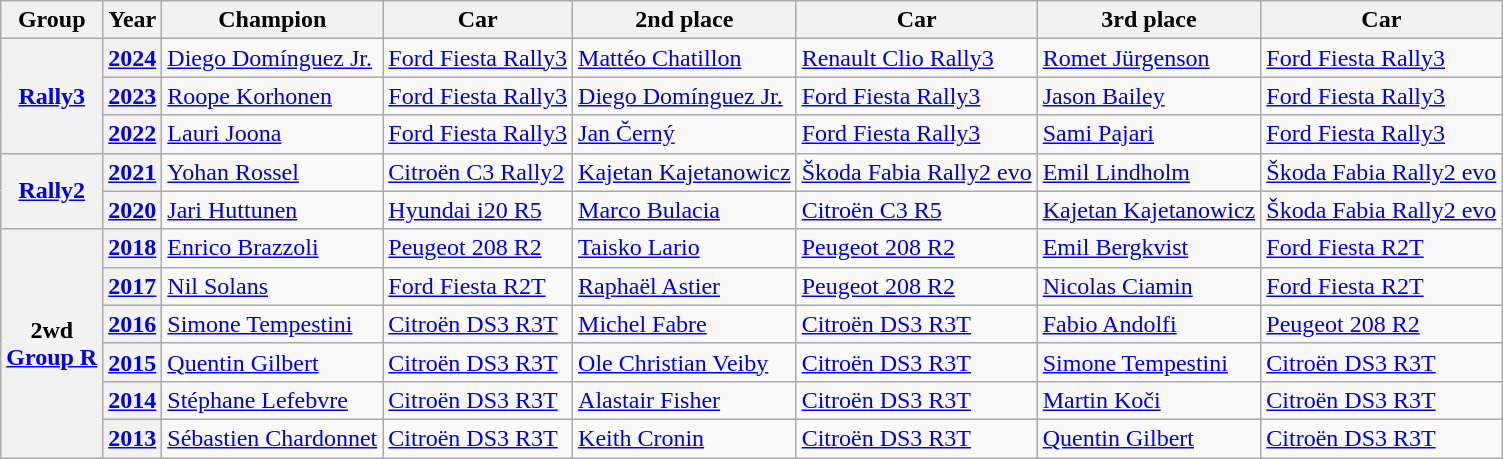<table class="wikitable">
<tr>
<th>Group</th>
<th>Year</th>
<th>Champion</th>
<th>Car</th>
<th>2nd place</th>
<th>Car</th>
<th>3rd place</th>
<th>Car</th>
</tr>
<tr>
<th rowspan="3"><a href='#'>Rally3</a></th>
<th><a href='#'>2024</a></th>
<td> <a href='#'>Diego Domínguez Jr.</a></td>
<td><a href='#'>Ford Fiesta Rally3</a></td>
<td> <a href='#'>Mattéo Chatillon</a></td>
<td><a href='#'>Renault Clio Rally3</a></td>
<td> <a href='#'>Romet Jürgenson</a></td>
<td><a href='#'>Ford Fiesta Rally3</a></td>
</tr>
<tr>
<th><a href='#'>2023</a></th>
<td> <a href='#'>Roope Korhonen</a></td>
<td><a href='#'>Ford Fiesta Rally3</a></td>
<td> <a href='#'>Diego Domínguez Jr.</a></td>
<td><a href='#'>Ford Fiesta Rally3</a></td>
<td> <a href='#'>Jason Bailey</a></td>
<td><a href='#'>Ford Fiesta Rally3</a></td>
</tr>
<tr>
<th><a href='#'>2022</a></th>
<td> <a href='#'>Lauri Joona</a></td>
<td><a href='#'>Ford Fiesta Rally3</a></td>
<td> <a href='#'>Jan Černý</a></td>
<td><a href='#'>Ford Fiesta Rally3</a></td>
<td> <a href='#'>Sami Pajari</a></td>
<td><a href='#'>Ford Fiesta Rally3</a></td>
</tr>
<tr>
<th rowspan="2"><a href='#'>Rally2</a></th>
<th><a href='#'>2021</a></th>
<td> <a href='#'>Yohan Rossel</a></td>
<td><a href='#'>Citroën C3 Rally2</a></td>
<td> <a href='#'>Kajetan Kajetanowicz</a></td>
<td><a href='#'>Škoda Fabia Rally2 evo</a></td>
<td> <a href='#'>Emil Lindholm</a></td>
<td><a href='#'>Škoda Fabia Rally2 evo</a></td>
</tr>
<tr>
<th><a href='#'>2020</a></th>
<td> <a href='#'>Jari Huttunen</a></td>
<td><a href='#'>Hyundai i20 R5</a></td>
<td> <a href='#'>Marco Bulacia</a></td>
<td><a href='#'>Citroën C3 R5</a></td>
<td> <a href='#'>Kajetan Kajetanowicz</a></td>
<td><a href='#'>Škoda Fabia Rally2 evo</a></td>
</tr>
<tr>
<th rowspan="6">2wd<br><a href='#'>Group R</a></th>
<th><a href='#'>2018</a></th>
<td> <a href='#'>Enrico Brazzoli</a></td>
<td><a href='#'>Peugeot 208 R2</a></td>
<td> <a href='#'>Taisko Lario</a></td>
<td><a href='#'>Peugeot 208 R2</a></td>
<td> <a href='#'>Emil Bergkvist</a></td>
<td><a href='#'>Ford Fiesta R2T</a></td>
</tr>
<tr>
<th><a href='#'>2017</a></th>
<td> <a href='#'>Nil Solans</a></td>
<td><a href='#'>Ford Fiesta R2T</a></td>
<td> <a href='#'>Raphaël Astier</a></td>
<td><a href='#'>Peugeot 208 R2</a></td>
<td> <a href='#'>Nicolas Ciamin</a></td>
<td><a href='#'>Ford Fiesta R2T</a></td>
</tr>
<tr>
<th><a href='#'>2016</a></th>
<td> <a href='#'>Simone Tempestini</a></td>
<td><a href='#'>Citroën DS3 R3T</a></td>
<td> <a href='#'>Michel Fabre</a></td>
<td><a href='#'>Citroën DS3 R3T</a></td>
<td> <a href='#'>Fabio Andolfi</a></td>
<td><a href='#'>Peugeot 208 R2</a></td>
</tr>
<tr>
<th><a href='#'>2015</a></th>
<td> <a href='#'>Quentin Gilbert</a></td>
<td><a href='#'>Citroën DS3 R3T</a></td>
<td> <a href='#'>Ole Christian Veiby</a></td>
<td><a href='#'>Citroën DS3 R3T</a></td>
<td> <a href='#'>Simone Tempestini</a></td>
<td><a href='#'>Citroën DS3 R3T</a></td>
</tr>
<tr>
<th><a href='#'>2014</a></th>
<td> <a href='#'>Stéphane Lefebvre</a></td>
<td><a href='#'>Citroën DS3 R3T</a></td>
<td> <a href='#'>Alastair Fisher</a></td>
<td><a href='#'>Citroën DS3 R3T</a></td>
<td> <a href='#'>Martin Koči</a></td>
<td><a href='#'>Citroën DS3 R3T</a></td>
</tr>
<tr>
<th><a href='#'>2013</a></th>
<td> <a href='#'>Sébastien Chardonnet</a></td>
<td><a href='#'>Citroën DS3 R3T</a></td>
<td> <a href='#'>Keith Cronin</a></td>
<td><a href='#'>Citroën DS3 R3T</a></td>
<td> <a href='#'>Quentin Gilbert</a></td>
<td><a href='#'>Citroën DS3 R3T</a></td>
</tr>
</table>
